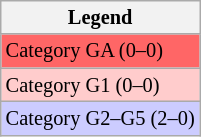<table class=wikitable style="font-size:85%">
<tr>
<th>Legend</th>
</tr>
<tr bgcolor=FF6666>
<td>Category GA (0–0)</td>
</tr>
<tr bgcolor=ffcccc>
<td>Category G1 (0–0)</td>
</tr>
<tr bgcolor=ccccff>
<td>Category G2–G5 (2–0)</td>
</tr>
</table>
